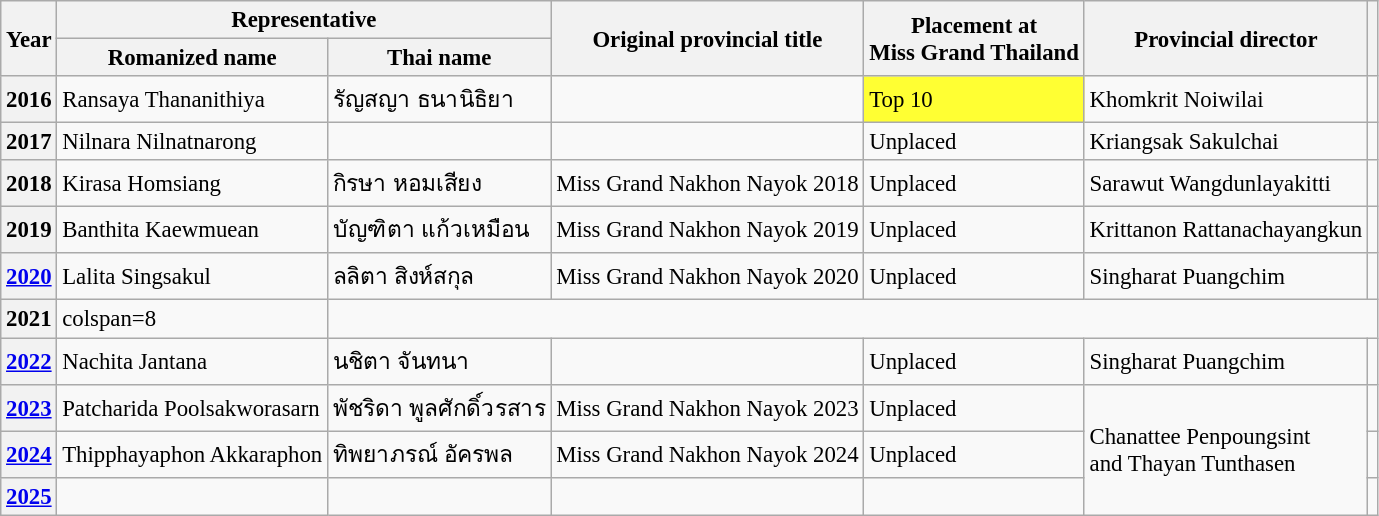<table class="wikitable defaultcenter col2left col3left col6left" style="font-size:95%;">
<tr>
<th rowspan=2>Year</th>
<th colspan=2>Representative</th>
<th rowspan=2>Original provincial title</th>
<th rowspan=2>Placement at<br>Miss Grand Thailand</th>
<th rowspan=2>Provincial director</th>
<th rowspan=2></th>
</tr>
<tr>
<th>Romanized name</th>
<th>Thai name</th>
</tr>
<tr>
<th>2016</th>
<td>Ransaya Thananithiya</td>
<td>รัญสญา ธนานิธิยา</td>
<td></td>
<td bgcolor=#FFFF33>Top 10</td>
<td>Khomkrit Noiwilai</td>
<td></td>
</tr>
<tr>
<th>2017</th>
<td>Nilnara Nilnatnarong</td>
<td></td>
<td></td>
<td>Unplaced</td>
<td>Kriangsak Sakulchai</td>
<td></td>
</tr>
<tr>
<th>2018</th>
<td>Kirasa Homsiang</td>
<td>กิรษา หอมเสียง</td>
<td>Miss Grand Nakhon Nayok 2018</td>
<td>Unplaced</td>
<td>Sarawut Wangdunlayakitti</td>
<td></td>
</tr>
<tr>
<th>2019</th>
<td>Banthita Kaewmuean</td>
<td>บัญฑิตา แก้วเหมือน</td>
<td>Miss Grand Nakhon Nayok 2019</td>
<td>Unplaced</td>
<td>Krittanon Rattanachayangkun</td>
<td></td>
</tr>
<tr>
<th><a href='#'>2020</a></th>
<td>Lalita Singsakul</td>
<td>ลลิตา สิงห์สกุล</td>
<td>Miss Grand Nakhon Nayok 2020</td>
<td>Unplaced</td>
<td>Singharat Puangchim</td>
<td></td>
</tr>
<tr>
<th>2021</th>
<td>colspan=8 </td>
</tr>
<tr>
<th><a href='#'>2022</a></th>
<td>Nachita Jantana</td>
<td>นชิตา จันทนา</td>
<td></td>
<td>Unplaced</td>
<td>Singharat Puangchim</td>
<td></td>
</tr>
<tr>
<th><a href='#'>2023</a></th>
<td>Patcharida Poolsakworasarn</td>
<td>พัชริดา พูลศักดิ์วรสาร</td>
<td>Miss Grand Nakhon Nayok 2023</td>
<td>Unplaced</td>
<td rowspan=3>Chanattee Penpoungsint<br> and Thayan Tunthasen</td>
<td></td>
</tr>
<tr>
<th><a href='#'>2024</a></th>
<td>Thipphayaphon Akkaraphon</td>
<td>ทิพยาภรณ์ อัครพล</td>
<td>Miss Grand Nakhon Nayok 2024</td>
<td>Unplaced</td>
<td></td>
</tr>
<tr>
<th><a href='#'>2025</a></th>
<td></td>
<td></td>
<td></td>
<td></td>
</tr>
</table>
